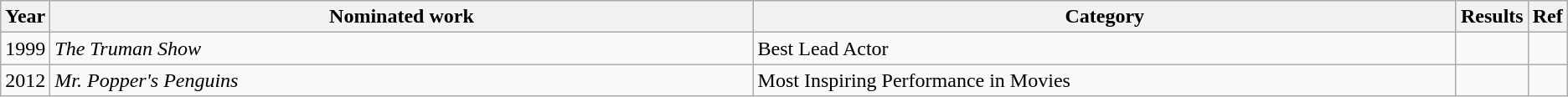<table class="wikitable">
<tr>
<th scope="col" style="width:1em;">Year</th>
<th scope="col" style="width:35em;">Nominated work</th>
<th scope="col" style="width:35em;">Category</th>
<th scope="col" style="width:1em;">Results</th>
<th scope="col" style="width:1em;">Ref</th>
</tr>
<tr>
<td>1999</td>
<td><em>The Truman Show</em></td>
<td>Best Lead Actor</td>
<td></td>
<td></td>
</tr>
<tr>
<td>2012</td>
<td><em>Mr. Popper's Penguins</em></td>
<td>Most Inspiring Performance in Movies</td>
<td></td>
<td></td>
</tr>
</table>
